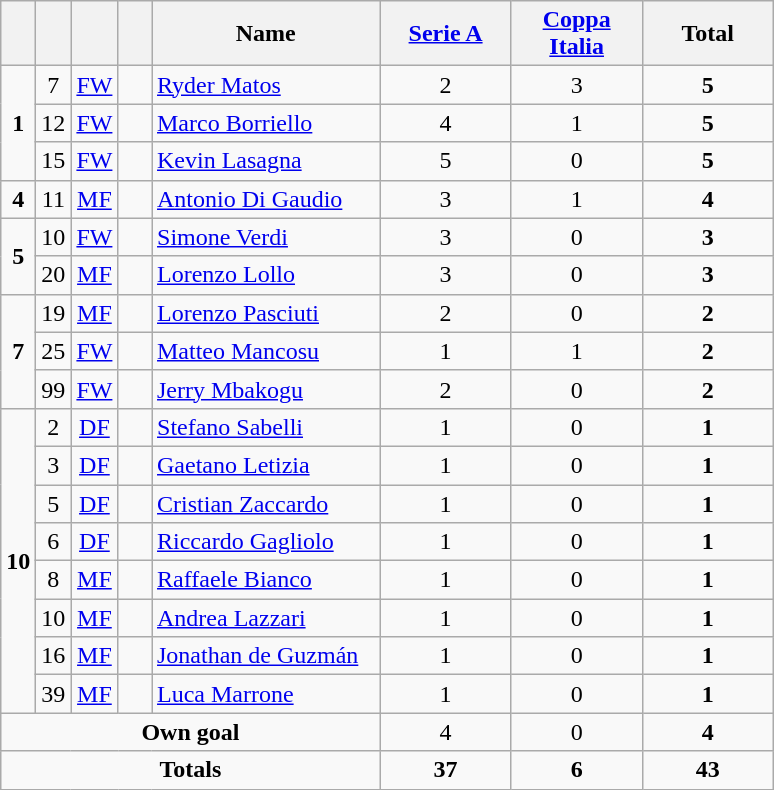<table class="wikitable" style="text-align:center">
<tr>
<th width=15></th>
<th width=15></th>
<th width=15></th>
<th width=15></th>
<th width=145>Name</th>
<th width=80><a href='#'>Serie A</a></th>
<th width=80><a href='#'>Coppa Italia</a></th>
<th width=80>Total</th>
</tr>
<tr>
<td rowspan=3><strong>1</strong></td>
<td>7</td>
<td><a href='#'>FW</a></td>
<td></td>
<td align=left><a href='#'>Ryder Matos</a></td>
<td>2</td>
<td>3</td>
<td><strong>5</strong></td>
</tr>
<tr>
<td>12</td>
<td><a href='#'>FW</a></td>
<td></td>
<td align=left><a href='#'>Marco Borriello</a></td>
<td>4</td>
<td>1</td>
<td><strong>5</strong></td>
</tr>
<tr>
<td>15</td>
<td><a href='#'>FW</a></td>
<td></td>
<td align=left><a href='#'>Kevin Lasagna</a></td>
<td>5</td>
<td>0</td>
<td><strong>5</strong></td>
</tr>
<tr>
<td><strong>4</strong></td>
<td>11</td>
<td><a href='#'>MF</a></td>
<td></td>
<td align=left><a href='#'>Antonio Di Gaudio</a></td>
<td>3</td>
<td>1</td>
<td><strong>4</strong></td>
</tr>
<tr>
<td rowspan=2><strong>5</strong></td>
<td>10</td>
<td><a href='#'>FW</a></td>
<td></td>
<td align=left><a href='#'>Simone Verdi</a></td>
<td>3</td>
<td>0</td>
<td><strong>3</strong></td>
</tr>
<tr>
<td>20</td>
<td><a href='#'>MF</a></td>
<td></td>
<td align=left><a href='#'>Lorenzo Lollo</a></td>
<td>3</td>
<td>0</td>
<td><strong>3</strong></td>
</tr>
<tr>
<td rowspan=3><strong>7</strong></td>
<td>19</td>
<td><a href='#'>MF</a></td>
<td></td>
<td align=left><a href='#'>Lorenzo Pasciuti</a></td>
<td>2</td>
<td>0</td>
<td><strong>2</strong></td>
</tr>
<tr>
<td>25</td>
<td><a href='#'>FW</a></td>
<td></td>
<td align=left><a href='#'>Matteo Mancosu</a></td>
<td>1</td>
<td>1</td>
<td><strong>2</strong></td>
</tr>
<tr>
<td>99</td>
<td><a href='#'>FW</a></td>
<td></td>
<td align=left><a href='#'>Jerry Mbakogu</a></td>
<td>2</td>
<td>0</td>
<td><strong>2</strong></td>
</tr>
<tr>
<td rowspan=8><strong>10</strong></td>
<td>2</td>
<td><a href='#'>DF</a></td>
<td></td>
<td align=left><a href='#'>Stefano Sabelli</a></td>
<td>1</td>
<td>0</td>
<td><strong>1</strong></td>
</tr>
<tr>
<td>3</td>
<td><a href='#'>DF</a></td>
<td></td>
<td align=left><a href='#'>Gaetano Letizia</a></td>
<td>1</td>
<td>0</td>
<td><strong>1</strong></td>
</tr>
<tr>
<td>5</td>
<td><a href='#'>DF</a></td>
<td></td>
<td align=left><a href='#'>Cristian Zaccardo</a></td>
<td>1</td>
<td>0</td>
<td><strong>1</strong></td>
</tr>
<tr>
<td>6</td>
<td><a href='#'>DF</a></td>
<td></td>
<td align=left><a href='#'>Riccardo Gagliolo</a></td>
<td>1</td>
<td>0</td>
<td><strong>1</strong></td>
</tr>
<tr>
<td>8</td>
<td><a href='#'>MF</a></td>
<td></td>
<td align=left><a href='#'>Raffaele Bianco</a></td>
<td>1</td>
<td>0</td>
<td><strong>1</strong></td>
</tr>
<tr>
<td>10</td>
<td><a href='#'>MF</a></td>
<td></td>
<td align=left><a href='#'>Andrea Lazzari</a></td>
<td>1</td>
<td>0</td>
<td><strong>1</strong></td>
</tr>
<tr>
<td>16</td>
<td><a href='#'>MF</a></td>
<td></td>
<td align=left><a href='#'>Jonathan de Guzmán</a></td>
<td>1</td>
<td>0</td>
<td><strong>1</strong></td>
</tr>
<tr>
<td>39</td>
<td><a href='#'>MF</a></td>
<td></td>
<td align=left><a href='#'>Luca Marrone</a></td>
<td>1</td>
<td>0</td>
<td><strong>1</strong></td>
</tr>
<tr>
<td colspan=5><strong>Own goal</strong></td>
<td>4</td>
<td>0</td>
<td><strong>4</strong></td>
</tr>
<tr>
<td colspan=5><strong>Totals</strong></td>
<td><strong>37</strong></td>
<td><strong>6</strong></td>
<td><strong>43</strong></td>
</tr>
</table>
